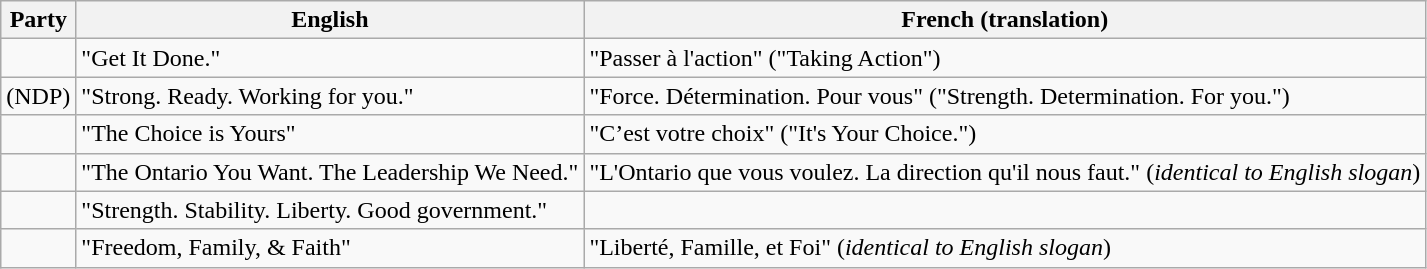<table class="wikitable">
<tr>
<th>Party</th>
<th>English</th>
<th>French (translation)</th>
</tr>
<tr>
<td></td>
<td>"Get It Done."</td>
<td>"Passer à l'action" ("Taking Action")</td>
</tr>
<tr>
<td> (NDP)</td>
<td>"Strong. Ready. Working for you."</td>
<td>"Force. Détermination. Pour vous" ("Strength. Determination. For you.")</td>
</tr>
<tr>
<td></td>
<td>"The Choice is Yours"</td>
<td>"C’est votre choix" ("It's Your Choice.")</td>
</tr>
<tr>
<td></td>
<td>"The Ontario You Want. The Leadership We Need."</td>
<td>"L'Ontario que vous voulez. La direction qu'il nous faut." (<em>identical to English slogan</em>) </td>
</tr>
<tr>
<td></td>
<td>"Strength. Stability. Liberty. Good government."</td>
<td> </td>
</tr>
<tr>
<td></td>
<td>"Freedom, Family, & Faith"</td>
<td>"Liberté, Famille, et Foi" (<em>identical to English slogan</em>)</td>
</tr>
</table>
